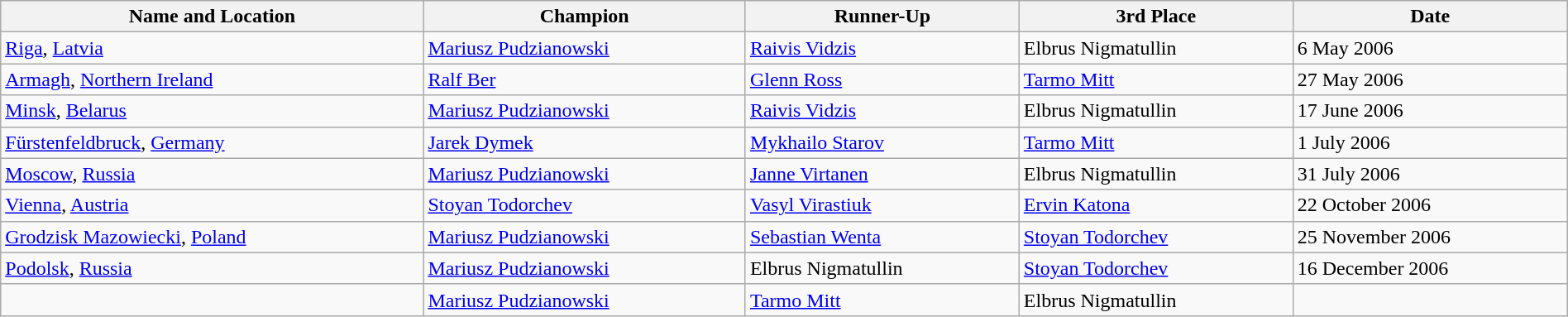<table class="wikitable" style="display: inline-table;width: 100%;">
<tr>
<th>Name and Location</th>
<th>Champion</th>
<th>Runner-Up</th>
<th>3rd Place</th>
<th>Date</th>
</tr>
<tr>
<td> <a href='#'>Riga</a>, <a href='#'>Latvia</a><br> </td>
<td> <a href='#'>Mariusz Pudzianowski</a></td>
<td> <a href='#'>Raivis Vidzis</a></td>
<td> Elbrus Nigmatullin</td>
<td>6 May 2006</td>
</tr>
<tr>
<td> <a href='#'>Armagh</a>, <a href='#'>Northern Ireland</a><br> </td>
<td> <a href='#'>Ralf Ber</a></td>
<td> <a href='#'>Glenn Ross</a></td>
<td> <a href='#'>Tarmo Mitt</a></td>
<td>27 May 2006</td>
</tr>
<tr>
<td> <a href='#'>Minsk</a>, <a href='#'>Belarus</a><br> </td>
<td> <a href='#'>Mariusz Pudzianowski</a></td>
<td> <a href='#'>Raivis Vidzis</a></td>
<td> Elbrus Nigmatullin</td>
<td>17 June 2006</td>
</tr>
<tr>
<td> <a href='#'>Fürstenfeldbruck</a>, <a href='#'>Germany</a><br> </td>
<td> <a href='#'>Jarek Dymek</a></td>
<td> <a href='#'>Mykhailo Starov</a></td>
<td> <a href='#'>Tarmo Mitt</a></td>
<td>1 July 2006</td>
</tr>
<tr>
<td> <a href='#'>Moscow</a>, <a href='#'>Russia</a><br> </td>
<td> <a href='#'>Mariusz Pudzianowski</a></td>
<td> <a href='#'>Janne Virtanen</a></td>
<td> Elbrus Nigmatullin</td>
<td>31 July 2006</td>
</tr>
<tr>
<td> <a href='#'>Vienna</a>, <a href='#'>Austria</a><br> </td>
<td> <a href='#'>Stoyan Todorchev</a></td>
<td> <a href='#'>Vasyl Virastiuk</a></td>
<td> <a href='#'>Ervin Katona</a></td>
<td>22 October 2006</td>
</tr>
<tr>
<td> <a href='#'>Grodzisk Mazowiecki</a>, <a href='#'>Poland</a><br> </td>
<td> <a href='#'>Mariusz Pudzianowski</a></td>
<td> <a href='#'>Sebastian Wenta</a></td>
<td> <a href='#'>Stoyan Todorchev</a></td>
<td>25 November 2006</td>
</tr>
<tr>
<td> <a href='#'>Podolsk</a>, <a href='#'>Russia</a><br> </td>
<td> <a href='#'>Mariusz Pudzianowski</a></td>
<td> Elbrus Nigmatullin</td>
<td> <a href='#'>Stoyan Todorchev</a></td>
<td>16 December 2006</td>
</tr>
<tr>
<td></td>
<td> <a href='#'>Mariusz Pudzianowski</a></td>
<td> <a href='#'>Tarmo Mitt</a></td>
<td> Elbrus Nigmatullin</td>
</tr>
</table>
